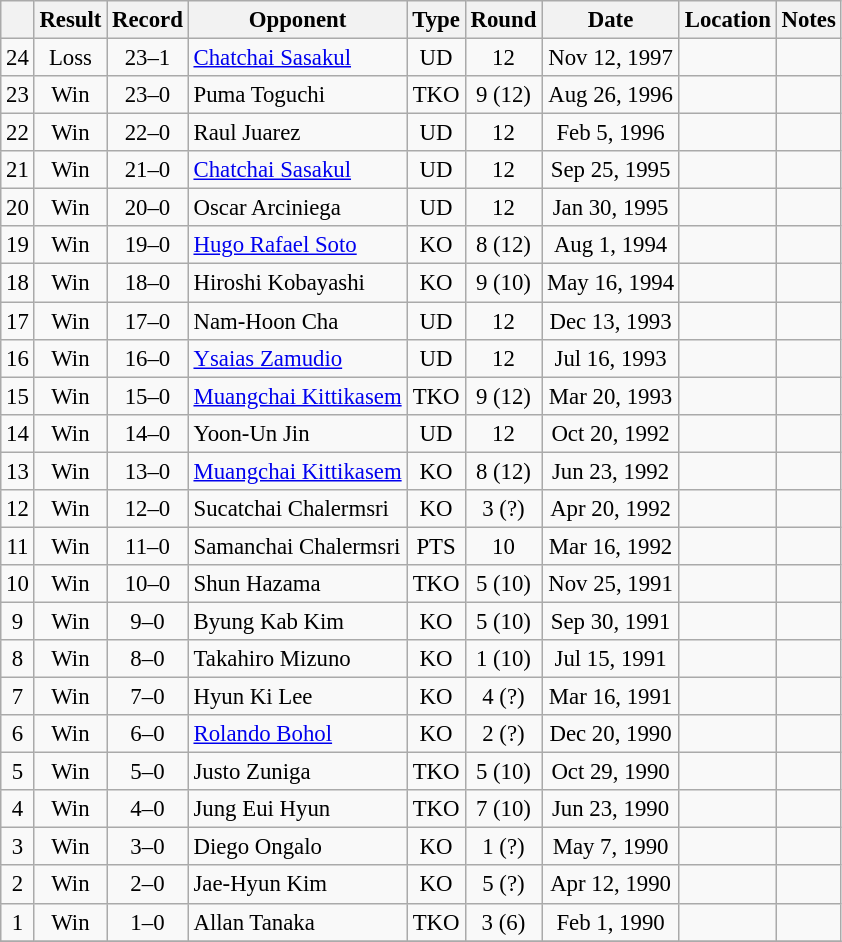<table class="wikitable" style="text-align:center; font-size:95%">
<tr>
<th></th>
<th>Result</th>
<th>Record</th>
<th>Opponent</th>
<th>Type</th>
<th>Round</th>
<th>Date</th>
<th>Location</th>
<th>Notes</th>
</tr>
<tr>
<td>24</td>
<td>Loss</td>
<td>23–1</td>
<td style="text-align:left;"><a href='#'>Chatchai Sasakul</a></td>
<td>UD</td>
<td>12</td>
<td>Nov 12, 1997</td>
<td style="text-align:left;"></td>
<td style="text-align:left;"></td>
</tr>
<tr>
<td>23</td>
<td>Win</td>
<td>23–0</td>
<td style="text-align:left;">Puma Toguchi</td>
<td>TKO</td>
<td>9 (12)</td>
<td>Aug 26, 1996</td>
<td style="text-align:left;"></td>
<td style="text-align:left;"></td>
</tr>
<tr>
<td>22</td>
<td>Win</td>
<td>22–0</td>
<td style="text-align:left;">Raul Juarez</td>
<td>UD</td>
<td>12</td>
<td>Feb 5, 1996</td>
<td style="text-align:left;"></td>
<td style="text-align:left;"></td>
</tr>
<tr>
<td>21</td>
<td>Win</td>
<td>21–0</td>
<td style="text-align:left;"><a href='#'>Chatchai Sasakul</a></td>
<td>UD</td>
<td>12</td>
<td>Sep 25, 1995</td>
<td style="text-align:left;"></td>
<td style="text-align:left;"></td>
</tr>
<tr>
<td>20</td>
<td>Win</td>
<td>20–0</td>
<td style="text-align:left;">Oscar Arciniega</td>
<td>UD</td>
<td>12</td>
<td>Jan 30, 1995</td>
<td style="text-align:left;"></td>
<td style="text-align:left;"></td>
</tr>
<tr>
<td>19</td>
<td>Win</td>
<td>19–0</td>
<td style="text-align:left;"><a href='#'>Hugo Rafael Soto</a></td>
<td>KO</td>
<td>8 (12)</td>
<td>Aug 1, 1994</td>
<td style="text-align:left;"></td>
<td style="text-align:left;"></td>
</tr>
<tr>
<td>18</td>
<td>Win</td>
<td>18–0</td>
<td style="text-align:left;">Hiroshi Kobayashi</td>
<td>KO</td>
<td>9 (10)</td>
<td>May 16, 1994</td>
<td style="text-align:left;"></td>
<td></td>
</tr>
<tr>
<td>17</td>
<td>Win</td>
<td>17–0</td>
<td style="text-align:left;">Nam-Hoon Cha</td>
<td>UD</td>
<td>12</td>
<td>Dec 13, 1993</td>
<td style="text-align:left;"></td>
<td style="text-align:left;"></td>
</tr>
<tr>
<td>16</td>
<td>Win</td>
<td>16–0</td>
<td style="text-align:left;"><a href='#'>Ysaias Zamudio</a></td>
<td>UD</td>
<td>12</td>
<td>Jul 16, 1993</td>
<td style="text-align:left;"></td>
<td style="text-align:left;"></td>
</tr>
<tr>
<td>15</td>
<td>Win</td>
<td>15–0</td>
<td style="text-align:left;"><a href='#'>Muangchai Kittikasem</a></td>
<td>TKO</td>
<td>9 (12)</td>
<td>Mar 20, 1993</td>
<td style="text-align:left;"></td>
<td style="text-align:left;"></td>
</tr>
<tr>
<td>14</td>
<td>Win</td>
<td>14–0</td>
<td style="text-align:left;">Yoon-Un Jin</td>
<td>UD</td>
<td>12</td>
<td>Oct 20, 1992</td>
<td style="text-align:left;"></td>
<td style="text-align:left;"></td>
</tr>
<tr>
<td>13</td>
<td>Win</td>
<td>13–0</td>
<td style="text-align:left;"><a href='#'>Muangchai Kittikasem</a></td>
<td>KO</td>
<td>8 (12)</td>
<td>Jun 23, 1992</td>
<td style="text-align:left;"></td>
<td style="text-align:left;"></td>
</tr>
<tr>
<td>12</td>
<td>Win</td>
<td>12–0</td>
<td style="text-align:left;">Sucatchai Chalermsri</td>
<td>KO</td>
<td>3 (?)</td>
<td>Apr 20, 1992</td>
<td style="text-align:left;"></td>
<td style="text-align:left;"></td>
</tr>
<tr>
<td>11</td>
<td>Win</td>
<td>11–0</td>
<td style="text-align:left;">Samanchai Chalermsri</td>
<td>PTS</td>
<td>10</td>
<td>Mar 16, 1992</td>
<td style="text-align:left;"></td>
<td style="text-align:left;"></td>
</tr>
<tr>
<td>10</td>
<td>Win</td>
<td>10–0</td>
<td style="text-align:left;">Shun Hazama</td>
<td>TKO</td>
<td>5 (10)</td>
<td>Nov 25, 1991</td>
<td style="text-align:left;"></td>
<td style="text-align:left;"></td>
</tr>
<tr>
<td>9</td>
<td>Win</td>
<td>9–0</td>
<td style="text-align:left;">Byung Kab Kim</td>
<td>KO</td>
<td>5 (10)</td>
<td>Sep 30, 1991</td>
<td style="text-align:left;"></td>
<td style="text-align:left;"></td>
</tr>
<tr>
<td>8</td>
<td>Win</td>
<td>8–0</td>
<td style="text-align:left;">Takahiro Mizuno</td>
<td>KO</td>
<td>1 (10)</td>
<td>Jul 15, 1991</td>
<td style="text-align:left;"></td>
<td style="text-align:left;"></td>
</tr>
<tr>
<td>7</td>
<td>Win</td>
<td>7–0</td>
<td style="text-align:left;">Hyun Ki Lee</td>
<td>KO</td>
<td>4 (?)</td>
<td>Mar 16, 1991</td>
<td style="text-align:left;"></td>
<td style="text-align:left;"></td>
</tr>
<tr>
<td>6</td>
<td>Win</td>
<td>6–0</td>
<td style="text-align:left;"><a href='#'>Rolando Bohol</a></td>
<td>KO</td>
<td>2 (?)</td>
<td>Dec 20, 1990</td>
<td style="text-align:left;"></td>
<td style="text-align:left;"></td>
</tr>
<tr>
<td>5</td>
<td>Win</td>
<td>5–0</td>
<td style="text-align:left;">Justo Zuniga</td>
<td>TKO</td>
<td>5 (10)</td>
<td>Oct 29, 1990</td>
<td style="text-align:left;"></td>
<td style="text-align:left;"></td>
</tr>
<tr>
<td>4</td>
<td>Win</td>
<td>4–0</td>
<td style="text-align:left;">Jung Eui Hyun</td>
<td>TKO</td>
<td>7 (10)</td>
<td>Jun 23, 1990</td>
<td style="text-align:left;"></td>
<td style="text-align:left;"></td>
</tr>
<tr>
<td>3</td>
<td>Win</td>
<td>3–0</td>
<td style="text-align:left;">Diego Ongalo</td>
<td>KO</td>
<td>1 (?)</td>
<td>May 7, 1990</td>
<td style="text-align:left;"></td>
<td style="text-align:left;"></td>
</tr>
<tr>
<td>2</td>
<td>Win</td>
<td>2–0</td>
<td style="text-align:left;">Jae-Hyun Kim</td>
<td>KO</td>
<td>5 (?)</td>
<td>Apr 12, 1990</td>
<td style="text-align:left;"></td>
<td style="text-align:left;"></td>
</tr>
<tr>
<td>1</td>
<td>Win</td>
<td>1–0</td>
<td style="text-align:left;">Allan Tanaka</td>
<td>TKO</td>
<td>3 (6)</td>
<td>Feb 1, 1990</td>
<td style="text-align:left;"></td>
<td style="text-align:left;"></td>
</tr>
<tr>
</tr>
</table>
